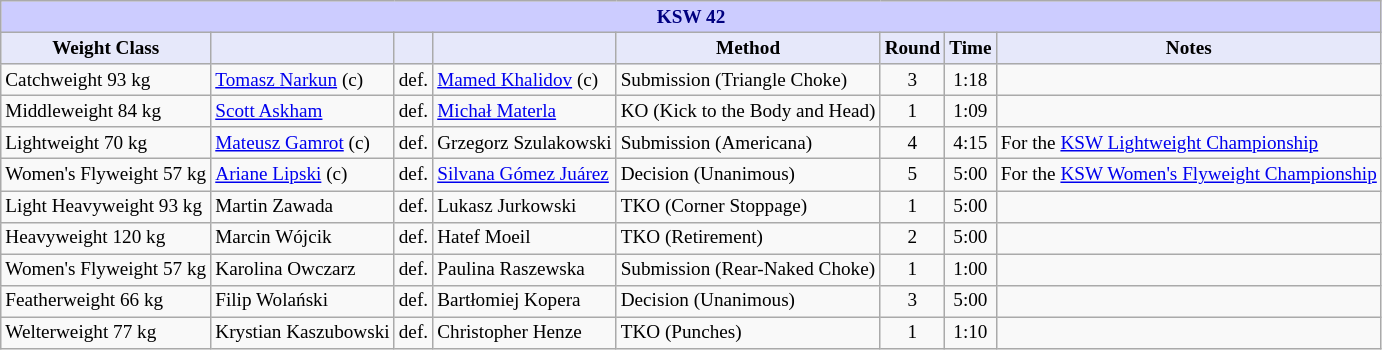<table class="wikitable" style="font-size: 80%;">
<tr>
<th colspan="8" style="background-color: #ccf; color: #000080; text-align: center;"><strong>KSW 42</strong></th>
</tr>
<tr>
<th colspan="1" style="background-color: #E6E8FA; color: #000000; text-align: center;">Weight Class</th>
<th colspan="1" style="background-color: #E6E8FA; color: #000000; text-align: center;"></th>
<th colspan="1" style="background-color: #E6E8FA; color: #000000; text-align: center;"></th>
<th colspan="1" style="background-color: #E6E8FA; color: #000000; text-align: center;"></th>
<th colspan="1" style="background-color: #E6E8FA; color: #000000; text-align: center;">Method</th>
<th colspan="1" style="background-color: #E6E8FA; color: #000000; text-align: center;">Round</th>
<th colspan="1" style="background-color: #E6E8FA; color: #000000; text-align: center;">Time</th>
<th colspan="1" style="background-color: #E6E8FA; color: #000000; text-align: center;">Notes</th>
</tr>
<tr>
<td>Catchweight 93 kg</td>
<td> <a href='#'>Tomasz Narkun</a> (c)</td>
<td>def.</td>
<td> <a href='#'>Mamed Khalidov</a> (c)</td>
<td>Submission (Triangle Choke)</td>
<td align=center>3</td>
<td align=center>1:18</td>
<td></td>
</tr>
<tr>
<td>Middleweight 84 kg</td>
<td> <a href='#'>Scott Askham</a></td>
<td>def.</td>
<td> <a href='#'>Michał Materla</a></td>
<td>KO (Kick to the Body and Head)</td>
<td align=center>1</td>
<td align=center>1:09</td>
<td></td>
</tr>
<tr>
<td>Lightweight 70 kg</td>
<td> <a href='#'>Mateusz Gamrot</a> (c)</td>
<td>def.</td>
<td> Grzegorz Szulakowski</td>
<td>Submission (Americana)</td>
<td align=center>4</td>
<td align=center>4:15</td>
<td>For the <a href='#'>KSW Lightweight Championship</a></td>
</tr>
<tr>
<td>Women's Flyweight 57 kg</td>
<td> <a href='#'>Ariane Lipski</a> (c)</td>
<td>def.</td>
<td> <a href='#'>Silvana Gómez Juárez</a></td>
<td>Decision (Unanimous)</td>
<td align=center>5</td>
<td align=center>5:00</td>
<td>For the <a href='#'>KSW Women's Flyweight Championship</a></td>
</tr>
<tr>
<td>Light Heavyweight 93 kg</td>
<td> Martin Zawada</td>
<td>def.</td>
<td> Lukasz Jurkowski</td>
<td>TKO (Corner Stoppage)</td>
<td align=center>1</td>
<td align=center>5:00</td>
<td></td>
</tr>
<tr>
<td>Heavyweight 120 kg</td>
<td> Marcin Wójcik</td>
<td>def.</td>
<td> Hatef Moeil</td>
<td>TKO (Retirement)</td>
<td align=center>2</td>
<td align=center>5:00</td>
<td></td>
</tr>
<tr>
<td>Women's Flyweight 57 kg</td>
<td> Karolina Owczarz</td>
<td>def.</td>
<td> Paulina Raszewska</td>
<td>Submission (Rear-Naked Choke)</td>
<td align=center>1</td>
<td align=center>1:00</td>
<td></td>
</tr>
<tr>
<td>Featherweight 66 kg</td>
<td> Filip Wolański</td>
<td>def.</td>
<td> Bartłomiej Kopera</td>
<td>Decision (Unanimous)</td>
<td align=center>3</td>
<td align=center>5:00</td>
<td></td>
</tr>
<tr>
<td>Welterweight 77 kg</td>
<td> Krystian Kaszubowski</td>
<td>def.</td>
<td> Christopher Henze</td>
<td>TKO (Punches)</td>
<td align=center>1</td>
<td align=center>1:10</td>
<td></td>
</tr>
</table>
